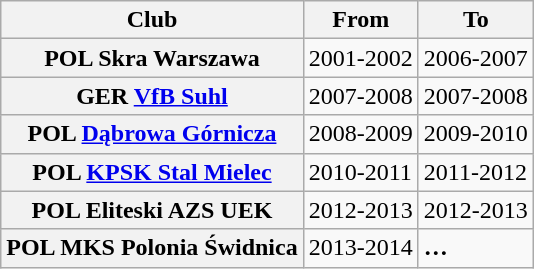<table class="wikitable sortable">
<tr>
<th>Club</th>
<th>From</th>
<th>To</th>
</tr>
<tr>
<th>POL  Skra Warszawa</th>
<td>2001-2002</td>
<td>2006-2007</td>
</tr>
<tr>
<th>GER <a href='#'>VfB Suhl</a></th>
<td>2007-2008</td>
<td>2007-2008</td>
</tr>
<tr>
<th>POL <a href='#'>Dąbrowa Górnicza</a></th>
<td>2008-2009</td>
<td>2009-2010</td>
</tr>
<tr>
<th>POL <a href='#'>KPSK Stal Mielec</a></th>
<td>2010-2011</td>
<td>2011-2012</td>
</tr>
<tr>
<th>POL  Eliteski AZS UEK</th>
<td>2012-2013</td>
<td>2012-2013</td>
</tr>
<tr>
<th>POL  MKS Polonia Świdnica</th>
<td>2013-2014</td>
<td><strong>…</strong></td>
</tr>
</table>
